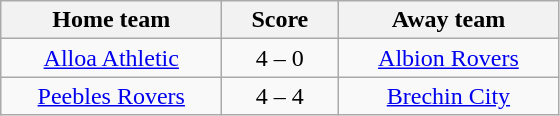<table class="wikitable" style="text-align: center">
<tr>
<th width=140>Home team</th>
<th width=70>Score</th>
<th width=140>Away team</th>
</tr>
<tr>
<td><a href='#'>Alloa Athletic</a></td>
<td>4 – 0</td>
<td><a href='#'>Albion Rovers</a></td>
</tr>
<tr>
<td><a href='#'>Peebles Rovers</a></td>
<td>4 – 4</td>
<td><a href='#'>Brechin City</a></td>
</tr>
</table>
